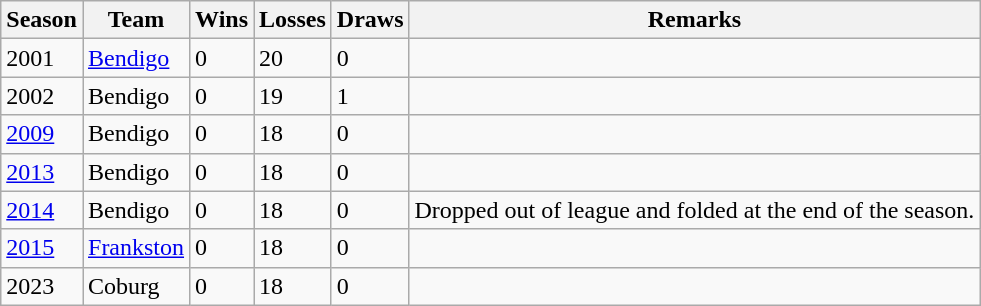<table class="wikitable sortable">
<tr>
<th>Season</th>
<th>Team</th>
<th>Wins</th>
<th>Losses</th>
<th>Draws</th>
<th>Remarks</th>
</tr>
<tr>
<td>2001</td>
<td><a href='#'>Bendigo</a></td>
<td>0</td>
<td>20</td>
<td>0</td>
<td></td>
</tr>
<tr>
<td>2002</td>
<td>Bendigo</td>
<td>0</td>
<td>19</td>
<td>1</td>
<td></td>
</tr>
<tr>
<td><a href='#'>2009</a></td>
<td>Bendigo</td>
<td>0</td>
<td>18</td>
<td>0</td>
<td></td>
</tr>
<tr>
<td><a href='#'>2013</a></td>
<td>Bendigo</td>
<td>0</td>
<td>18</td>
<td>0</td>
<td></td>
</tr>
<tr>
<td><a href='#'>2014</a></td>
<td>Bendigo</td>
<td>0</td>
<td>18</td>
<td>0</td>
<td>Dropped out of league and folded at the end of the season.</td>
</tr>
<tr>
<td><a href='#'>2015</a></td>
<td><a href='#'>Frankston</a></td>
<td>0</td>
<td>18</td>
<td>0</td>
<td></td>
</tr>
<tr>
<td>2023</td>
<td>Coburg</td>
<td>0</td>
<td>18</td>
<td>0</td>
<td></td>
</tr>
</table>
